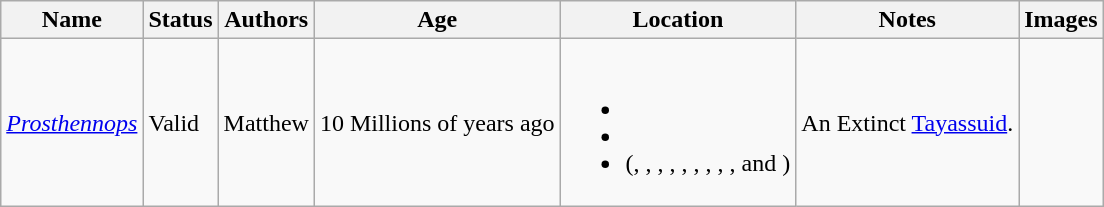<table class="wikitable">
<tr>
<th>Name</th>
<th>Status</th>
<th>Authors</th>
<th>Age</th>
<th>Location</th>
<th>Notes</th>
<th>Images</th>
</tr>
<tr>
<td><em><a href='#'>Prosthennops</a></em></td>
<td>Valid</td>
<td>Matthew</td>
<td>10 Millions of years ago</td>
<td><br><ul><li></li><li></li><li> (, , , , , , , , ,  and )</li></ul></td>
<td>An Extinct <a href='#'>Tayassuid</a>.</td>
<td></td>
</tr>
</table>
